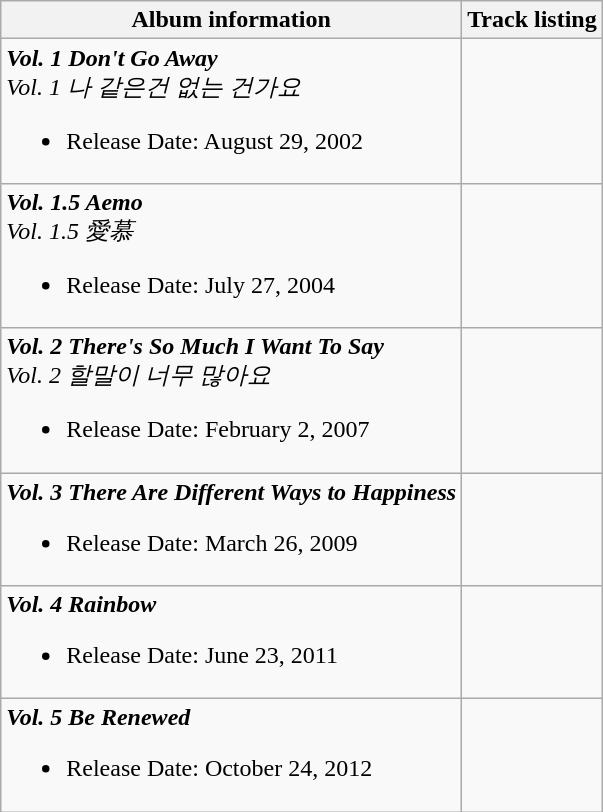<table class="wikitable">
<tr>
<th>Album information</th>
<th>Track listing</th>
</tr>
<tr>
<td><strong><em>Vol. 1 Don't Go Away</em></strong> <br><em>Vol. 1 나 같은건 없는 건가요</em><br><ul><li>Release Date: August 29, 2002</li></ul></td>
<td></td>
</tr>
<tr>
<td><strong><em>Vol. 1.5 Aemo</em></strong> <br><em>Vol. 1.5 愛慕</em><br><ul><li>Release Date: July 27, 2004</li></ul></td>
<td></td>
</tr>
<tr>
<td><strong><em>Vol. 2 There's So Much I Want To Say</em></strong> <br><em>Vol. 2 할말이 너무 많아요</em><br><ul><li>Release Date: February 2, 2007</li></ul></td>
<td></td>
</tr>
<tr>
<td><strong><em>Vol. 3 There Are Different Ways to Happiness</em></strong><br><ul><li>Release Date: March 26, 2009</li></ul></td>
<td></td>
</tr>
<tr>
<td><strong><em>Vol. 4 Rainbow</em></strong><br><ul><li>Release Date: June 23, 2011</li></ul></td>
<td></td>
</tr>
<tr>
<td><strong><em>Vol. 5 Be Renewed</em></strong><br><ul><li>Release Date: October 24, 2012</li></ul></td>
<td></td>
</tr>
</table>
